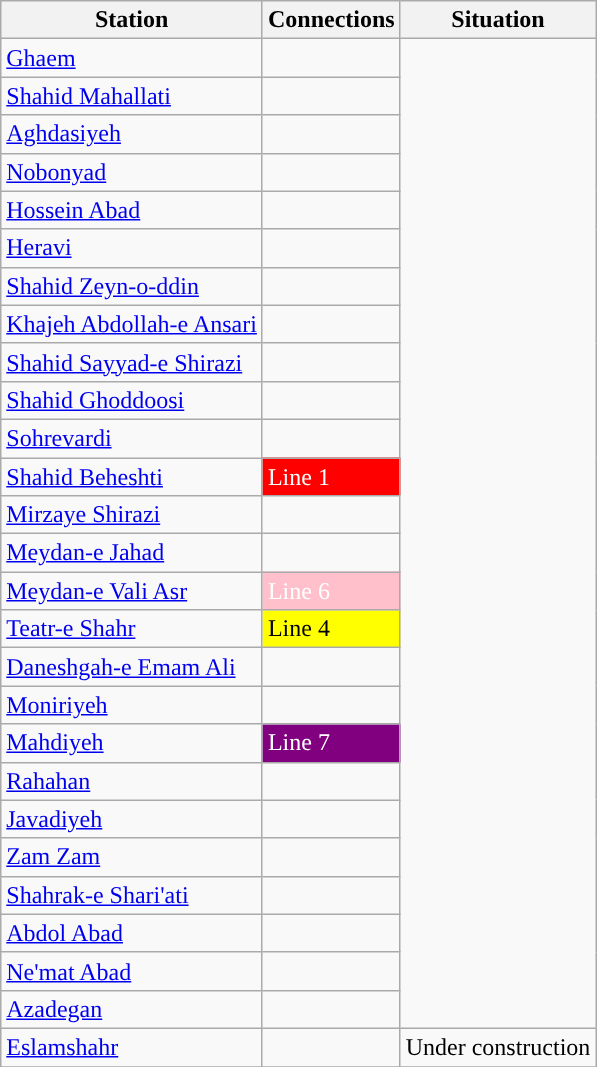<table class="wikitable">
<tr>
<th style="background: #">Station</th>
<th style="background: #">Connections</th>
<th style="background: #">Situation</th>
</tr>
<tr !>
<td><a href='#'>Ghaem</a></td>
<td></td>
</tr>
<tr>
<td><a href='#'>Shahid Mahallati</a></td>
<td></td>
</tr>
<tr>
<td><a href='#'>Aghdasiyeh</a></td>
<td></td>
</tr>
<tr>
<td><a href='#'>Nobonyad</a></td>
<td></td>
</tr>
<tr>
<td><a href='#'>Hossein Abad</a></td>
<td></td>
</tr>
<tr>
<td><a href='#'>Heravi</a></td>
<td></td>
</tr>
<tr>
<td><a href='#'>Shahid Zeyn-o-ddin</a></td>
<td></td>
</tr>
<tr>
<td><a href='#'>Khajeh Abdollah-e Ansari</a></td>
<td></td>
</tr>
<tr>
<td><a href='#'>Shahid Sayyad-e Shirazi</a></td>
<td></td>
</tr>
<tr>
<td><a href='#'>Shahid Ghoddoosi</a></td>
<td></td>
</tr>
<tr>
<td><a href='#'>Sohrevardi</a></td>
<td></td>
</tr>
<tr>
<td><a href='#'>Shahid Beheshti</a></td>
<td style="background: red; color: white;">Line 1</td>
</tr>
<tr>
<td><a href='#'>Mirzaye Shirazi</a></td>
<td></td>
</tr>
<tr>
<td><a href='#'>Meydan-e Jahad</a></td>
<td></td>
</tr>
<tr>
<td><a href='#'>Meydan-e Vali Asr</a></td>
<td style="background: pink; color: white;">Line 6</td>
</tr>
<tr>
<td><a href='#'>Teatr-e Shahr</a></td>
<td style="background: yellow;">Line 4</td>
</tr>
<tr>
<td><a href='#'>Daneshgah-e Emam Ali</a></td>
<td></td>
</tr>
<tr>
<td><a href='#'>Moniriyeh</a></td>
<td></td>
</tr>
<tr>
<td><a href='#'>Mahdiyeh</a></td>
<td style="background: purple; color: white;">Line 7</td>
</tr>
<tr>
<td><a href='#'>Rahahan</a></td>
<td></td>
</tr>
<tr>
<td><a href='#'>Javadiyeh</a></td>
<td></td>
</tr>
<tr>
<td><a href='#'>Zam Zam</a></td>
<td></td>
</tr>
<tr>
<td><a href='#'>Shahrak-e Shari'ati</a></td>
<td></td>
</tr>
<tr>
<td><a href='#'>Abdol Abad</a></td>
<td></td>
</tr>
<tr>
<td><a href='#'>Ne'mat Abad</a></td>
<td></td>
</tr>
<tr>
<td><a href='#'>Azadegan</a></td>
<td></td>
</tr>
<tr>
<td><a href='#'>Eslamshahr</a></td>
<td></td>
<td>Under construction</td>
</tr>
<tr>
</tr>
</table>
